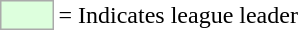<table>
<tr>
<td style="background:#DDFFDD; border:1px solid #aaa; width:2em;"></td>
<td>= Indicates league leader</td>
</tr>
</table>
